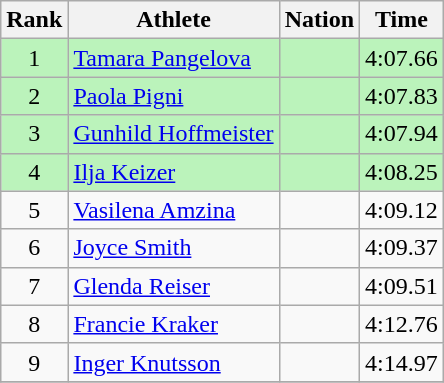<table class="wikitable sortable" style="text-align:center">
<tr>
<th>Rank</th>
<th>Athlete</th>
<th>Nation</th>
<th>Time</th>
</tr>
<tr bgcolor=bbf3bb>
<td>1</td>
<td align=left><a href='#'>Tamara Pangelova</a></td>
<td align=left></td>
<td>4:07.66</td>
</tr>
<tr bgcolor=bbf3bb>
<td>2</td>
<td align=left><a href='#'>Paola Pigni</a></td>
<td align=left></td>
<td>4:07.83</td>
</tr>
<tr bgcolor=bbf3bb>
<td>3</td>
<td align=left><a href='#'>Gunhild Hoffmeister</a></td>
<td align=left></td>
<td>4:07.94</td>
</tr>
<tr bgcolor=bbf3bb>
<td>4</td>
<td align=left><a href='#'>Ilja Keizer</a></td>
<td align=left></td>
<td>4:08.25</td>
</tr>
<tr>
<td>5</td>
<td align=left><a href='#'>Vasilena Amzina</a></td>
<td align=left></td>
<td>4:09.12</td>
</tr>
<tr>
<td>6</td>
<td align=left><a href='#'>Joyce Smith</a></td>
<td align=left></td>
<td>4:09.37</td>
</tr>
<tr>
<td>7</td>
<td align=left><a href='#'>Glenda Reiser</a></td>
<td align=left></td>
<td>4:09.51</td>
</tr>
<tr>
<td>8</td>
<td align=left><a href='#'>Francie Kraker</a></td>
<td align=left></td>
<td>4:12.76</td>
</tr>
<tr>
<td>9</td>
<td align=left><a href='#'>Inger Knutsson</a></td>
<td align=left></td>
<td>4:14.97</td>
</tr>
<tr>
</tr>
</table>
